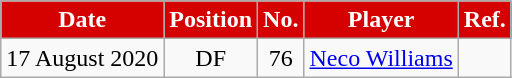<table class="wikitable plainrowheaders sortable">
<tr>
<th style="background:#d50000; color:white;">Date</th>
<th style="background:#d50000; color:white;">Position</th>
<th style="background:#d50000; color:white;">No.</th>
<th style="background:#d50000; color:white;">Player</th>
<th style="background:#d50000; color:white;">Ref.</th>
</tr>
<tr>
<td>17 August 2020</td>
<td style="text-align:center;">DF</td>
<td style="text-align:center;">76</td>
<td> <a href='#'>Neco Williams</a></td>
<td></td>
</tr>
</table>
